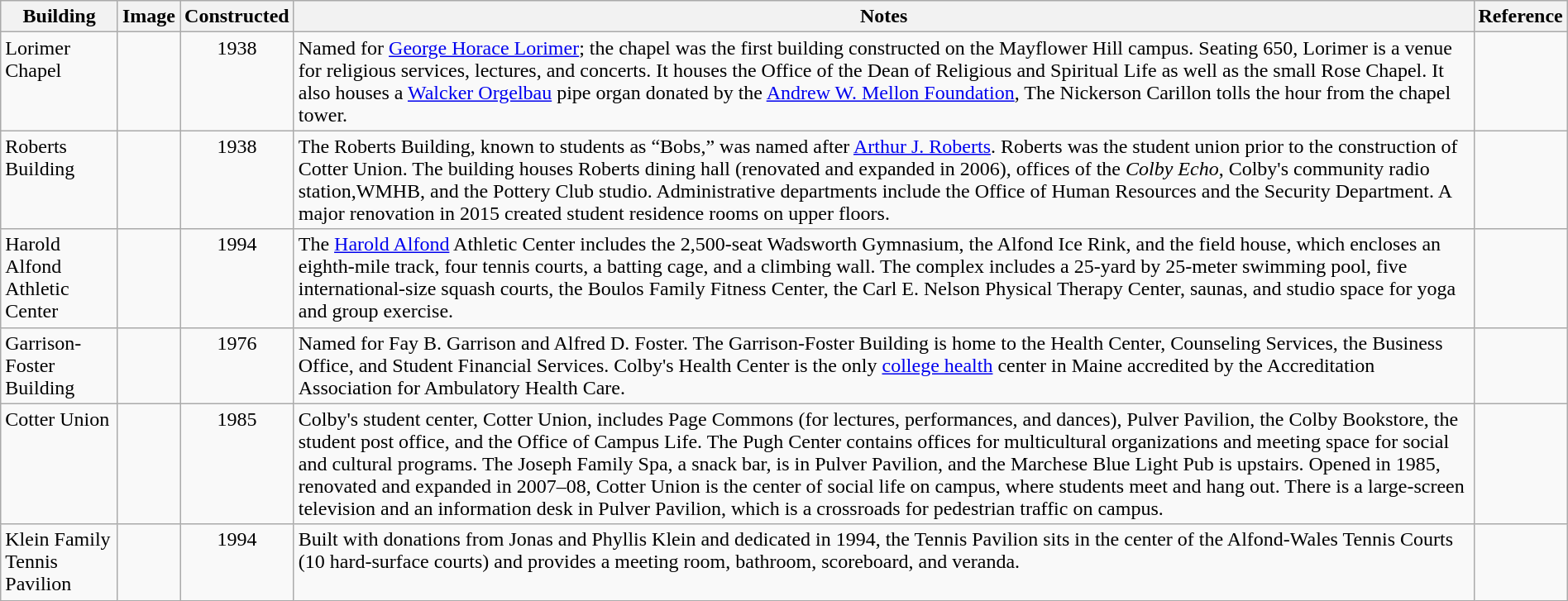<table class="wikitable sortable" style="width:100%">
<tr>
<th style="width:*;">Building</th>
<th style="width:*;" class="unsortable">Image</th>
<th style="width:*;">Constructed</th>
<th style="width:*;" class="unsortable">Notes</th>
<th wdith="*" class="unsortable">Reference</th>
</tr>
<tr valign="top">
<td>Lorimer Chapel</td>
<td style="text-align:center;"></td>
<td style="text-align:center;">1938</td>
<td>Named for <a href='#'>George Horace Lorimer</a>; the chapel was the first building constructed on the Mayflower Hill campus. Seating 650, Lorimer is a venue for religious services, lectures, and concerts. It houses the Office of the Dean of Religious and Spiritual Life as well as the small Rose Chapel. It also houses a <a href='#'>Walcker Orgelbau</a> pipe organ donated by the <a href='#'>Andrew W. Mellon Foundation</a>, The Nickerson Carillon tolls the hour from the chapel tower.</td>
<td style="text-align:center;"></td>
</tr>
<tr valign="top">
<td>Roberts Building</td>
<td style="text-align:center;"></td>
<td style="text-align:center;">1938</td>
<td>The Roberts Building, known to students as “Bobs,” was named after <a href='#'>Arthur J. Roberts</a>. Roberts was the student union prior to the construction of Cotter Union. The building houses Roberts dining hall (renovated and expanded in 2006), offices of the <em>Colby Echo</em>, Colby's community radio station,WMHB, and the Pottery Club studio. Administrative departments include the Office of Human Resources and the Security Department. A major renovation in 2015 created student residence rooms on upper floors.</td>
<td style="text-align:center;"></td>
</tr>
<tr valign="top">
<td>Harold Alfond Athletic Center</td>
<td style="text-align:center;"></td>
<td style="text-align:center;">1994</td>
<td>The <a href='#'>Harold Alfond</a> Athletic Center includes the 2,500-seat Wadsworth Gymnasium, the Alfond Ice Rink, and the field house, which encloses an eighth-mile track, four tennis courts, a batting cage, and a climbing wall. The complex includes a 25-yard by 25-meter swimming pool, five international-size squash courts, the Boulos Family Fitness Center, the Carl E. Nelson Physical Therapy Center, saunas, and studio space for yoga and group exercise.</td>
<td style="text-align:center;"></td>
</tr>
<tr valign="top">
<td>Garrison-Foster Building</td>
<td style="text-align:center;"></td>
<td style="text-align:center;">1976</td>
<td>Named for Fay B. Garrison and Alfred D. Foster. The Garrison-Foster Building is home to the Health Center, Counseling Services, the Business Office, and Student Financial Services. Colby's Health Center is the only <a href='#'>college health</a> center in Maine accredited by the Accreditation Association for Ambulatory Health Care.</td>
<td style="text-align:center;"></td>
</tr>
<tr valign="top">
<td>Cotter Union</td>
<td style="text-align:center;"></td>
<td style="text-align:center;">1985</td>
<td>Colby's student center, Cotter Union, includes Page Commons (for lectures, performances, and dances), Pulver Pavilion, the Colby Bookstore, the student post office, and the Office of Campus Life. The Pugh Center contains offices for multicultural organizations and meeting space for social and cultural programs. The Joseph Family Spa, a snack bar, is in Pulver Pavilion, and the Marchese Blue Light Pub is upstairs. Opened in 1985, renovated and expanded in 2007–08, Cotter Union is the center of social life on campus, where students meet and hang out. There is a large-screen television and an information desk in Pulver Pavilion, which is a crossroads for pedestrian traffic on campus.</td>
<td style="text-align:center;"></td>
</tr>
<tr valign="top">
<td>Klein Family Tennis Pavilion</td>
<td style="text-align:center;"></td>
<td style="text-align:center;">1994</td>
<td>Built with donations from Jonas and Phyllis Klein and dedicated in 1994, the Tennis Pavilion sits in the center of the Alfond-Wales Tennis Courts (10 hard-surface courts) and provides a meeting room, bathroom, scoreboard, and veranda.</td>
<td style="text-align:center;"></td>
</tr>
</table>
